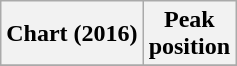<table class="wikitable plainrowheaders" style="text-align:center">
<tr>
<th scope="col">Chart (2016)</th>
<th scope="col">Peak<br>position</th>
</tr>
<tr>
</tr>
</table>
